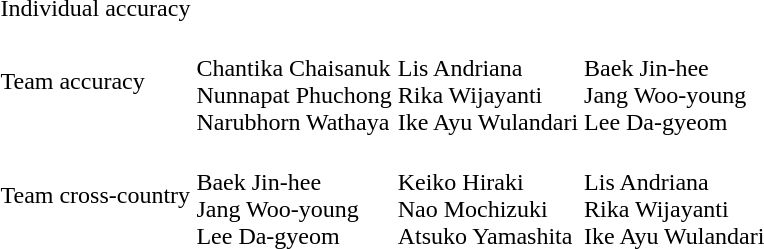<table>
<tr>
<td>Individual accuracy<br></td>
<td></td>
<td></td>
<td></td>
</tr>
<tr>
<td>Team accuracy<br></td>
<td><br>Chantika Chaisanuk<br>Nunnapat Phuchong<br>Narubhorn Wathaya</td>
<td><br>Lis Andriana<br>Rika Wijayanti<br>Ike Ayu Wulandari</td>
<td><br>Baek Jin-hee<br>Jang Woo-young<br>Lee Da-gyeom</td>
</tr>
<tr>
<td>Team cross-country<br></td>
<td><br>Baek Jin-hee<br>Jang Woo-young<br>Lee Da-gyeom</td>
<td><br>Keiko Hiraki<br>Nao Mochizuki<br>Atsuko Yamashita</td>
<td><br>Lis Andriana<br>Rika Wijayanti<br>Ike Ayu Wulandari</td>
</tr>
</table>
